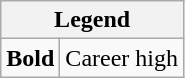<table class="wikitable mw-collapsible">
<tr>
<th colspan="2">Legend</th>
</tr>
<tr>
<td><strong>Bold</strong></td>
<td>Career high</td>
</tr>
</table>
